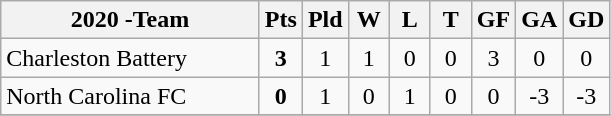<table class="wikitable" style="text-align: center;">
<tr>
<th width="165">2020 -Team</th>
<th width="20">Pts</th>
<th width="20">Pld</th>
<th width="20">W</th>
<th width="20">L</th>
<th width="20">T</th>
<th width="20">GF</th>
<th width="20">GA</th>
<th width="20">GD</th>
</tr>
<tr>
<td style="text-align:left;">Charleston Battery</td>
<td><strong>3</strong></td>
<td>1</td>
<td>1</td>
<td>0</td>
<td>0</td>
<td>3</td>
<td>0</td>
<td>0</td>
</tr>
<tr>
<td style="text-align:left;">North Carolina FC</td>
<td><strong>0</strong></td>
<td>1</td>
<td>0</td>
<td>1</td>
<td>0</td>
<td>0</td>
<td>-3</td>
<td>-3</td>
</tr>
<tr>
</tr>
</table>
